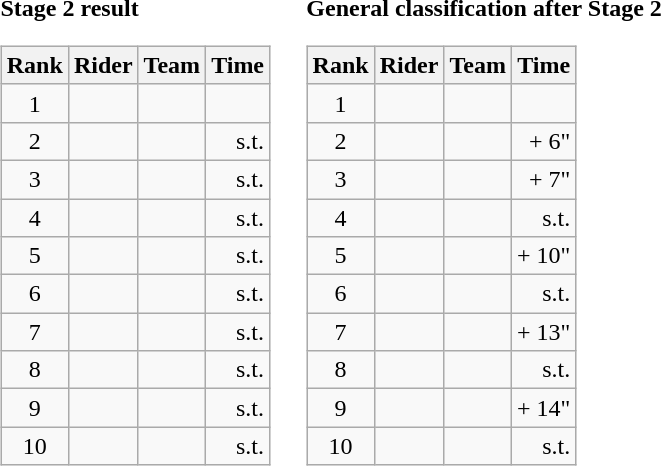<table>
<tr>
<td><strong>Stage 2 result</strong><br><table class="wikitable">
<tr>
<th scope="col">Rank</th>
<th scope="col">Rider</th>
<th scope="col">Team</th>
<th scope="col">Time</th>
</tr>
<tr>
<td style="text-align:center;">1</td>
<td></td>
<td></td>
<td style="text-align:right;"></td>
</tr>
<tr>
<td style="text-align:center;">2</td>
<td></td>
<td></td>
<td style="text-align:right;">s.t.</td>
</tr>
<tr>
<td style="text-align:center;">3</td>
<td></td>
<td></td>
<td style="text-align:right;">s.t.</td>
</tr>
<tr>
<td style="text-align:center;">4</td>
<td></td>
<td></td>
<td style="text-align:right;">s.t.</td>
</tr>
<tr>
<td style="text-align:center;">5</td>
<td></td>
<td></td>
<td style="text-align:right;">s.t.</td>
</tr>
<tr>
<td style="text-align:center;">6</td>
<td></td>
<td></td>
<td style="text-align:right;">s.t.</td>
</tr>
<tr>
<td style="text-align:center;">7</td>
<td></td>
<td></td>
<td style="text-align:right;">s.t.</td>
</tr>
<tr>
<td style="text-align:center;">8</td>
<td></td>
<td></td>
<td style="text-align:right;">s.t.</td>
</tr>
<tr>
<td style="text-align:center;">9</td>
<td></td>
<td></td>
<td style="text-align:right;">s.t.</td>
</tr>
<tr>
<td style="text-align:center;">10</td>
<td></td>
<td></td>
<td style="text-align:right;">s.t.</td>
</tr>
</table>
</td>
<td></td>
<td><strong>General classification after Stage 2</strong><br><table class="wikitable">
<tr>
<th scope="col">Rank</th>
<th scope="col">Rider</th>
<th scope="col">Team</th>
<th scope="col">Time</th>
</tr>
<tr>
<td style="text-align:center;">1</td>
<td></td>
<td></td>
<td style="text-align:right;"></td>
</tr>
<tr>
<td style="text-align:center;">2</td>
<td></td>
<td></td>
<td style="text-align:right;">+ 6"</td>
</tr>
<tr>
<td style="text-align:center;">3</td>
<td></td>
<td></td>
<td style="text-align:right;">+ 7"</td>
</tr>
<tr>
<td style="text-align:center;">4</td>
<td></td>
<td></td>
<td style="text-align:right;">s.t.</td>
</tr>
<tr>
<td style="text-align:center;">5</td>
<td></td>
<td></td>
<td style="text-align:right;">+ 10"</td>
</tr>
<tr>
<td style="text-align:center;">6</td>
<td></td>
<td></td>
<td style="text-align:right;">s.t.</td>
</tr>
<tr>
<td style="text-align:center;">7</td>
<td></td>
<td></td>
<td style="text-align:right;">+ 13"</td>
</tr>
<tr>
<td style="text-align:center;">8</td>
<td></td>
<td></td>
<td style="text-align:right;">s.t.</td>
</tr>
<tr>
<td style="text-align:center;">9</td>
<td></td>
<td></td>
<td style="text-align:right;">+ 14"</td>
</tr>
<tr>
<td style="text-align:center;">10</td>
<td></td>
<td></td>
<td style="text-align:right;">s.t.</td>
</tr>
</table>
</td>
</tr>
</table>
